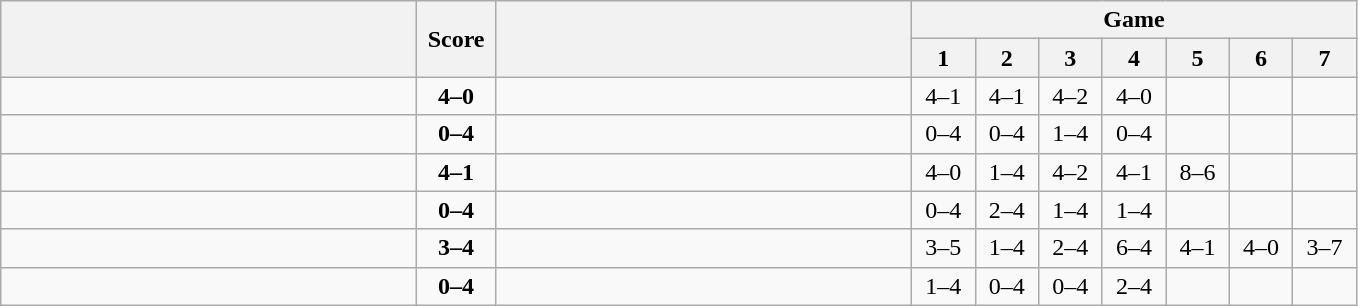<table class="wikitable" style="text-align: center;">
<tr>
<th rowspan=2 align="right" width="270"></th>
<th rowspan=2 width="45">Score</th>
<th rowspan=2 align="left" width="270"></th>
<th colspan=7>Game</th>
</tr>
<tr>
<th width="35">1</th>
<th width="35">2</th>
<th width="35">3</th>
<th width="35">4</th>
<th width="35">5</th>
<th width="35">6</th>
<th width="35">7</th>
</tr>
<tr>
<td align=left><strong></strong></td>
<td align=center><strong>4–0</strong></td>
<td align=left></td>
<td>4–1</td>
<td>4–1</td>
<td>4–2</td>
<td>4–0</td>
<td></td>
<td></td>
<td></td>
</tr>
<tr>
<td align=left></td>
<td align=center><strong>0–4</strong></td>
<td align=left><strong></strong></td>
<td>0–4</td>
<td>0–4</td>
<td>1–4</td>
<td>0–4</td>
<td></td>
<td></td>
<td></td>
</tr>
<tr>
<td align=left><strong></strong></td>
<td align=center><strong>4–1</strong></td>
<td align=left></td>
<td>4–0</td>
<td>1–4</td>
<td>4–2</td>
<td>4–1</td>
<td>8–6</td>
<td></td>
<td></td>
</tr>
<tr>
<td align=left></td>
<td align=center><strong>0–4</strong></td>
<td align=left><strong></strong></td>
<td>0–4</td>
<td>2–4</td>
<td>1–4</td>
<td>1–4</td>
<td></td>
<td></td>
<td></td>
</tr>
<tr>
<td align=left></td>
<td align=center><strong>3–4</strong></td>
<td align=left><strong></strong></td>
<td>3–5</td>
<td>1–4</td>
<td>2–4</td>
<td>6–4</td>
<td>4–1</td>
<td>4–0</td>
<td>3–7</td>
</tr>
<tr>
<td align=left></td>
<td align=center><strong>0–4</strong></td>
<td align=left><strong></strong></td>
<td>1–4</td>
<td>0–4</td>
<td>0–4</td>
<td>2–4</td>
<td></td>
<td></td>
<td></td>
</tr>
</table>
